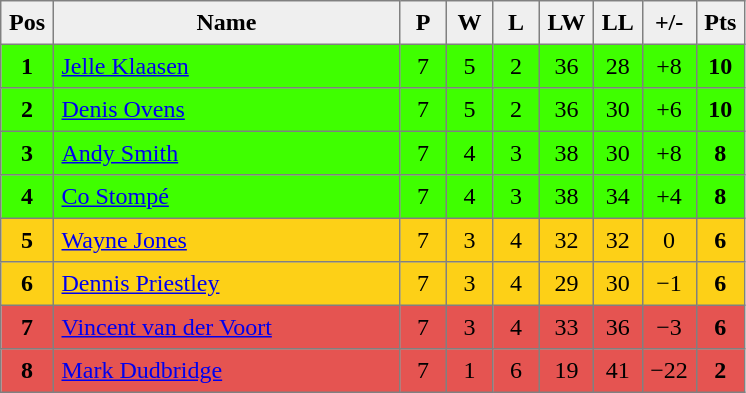<table style=border-collapse:collapse border=1 cellspacing=0 cellpadding=5>
<tr align=center bgcolor=#efefef>
<th width=20>Pos</th>
<th width=220>Name</th>
<th width=20>P</th>
<th width=20>W</th>
<th width=20>L</th>
<th width=20>LW</th>
<th width=20>LL</th>
<th width=20>+/-</th>
<th width=20>Pts</th>
</tr>
<tr align=center bgcolor="#3FFF00">
<td><strong>1</strong></td>
<td align="left"> <a href='#'>Jelle Klaasen</a></td>
<td>7</td>
<td>5</td>
<td>2</td>
<td>36</td>
<td>28</td>
<td>+8</td>
<td><strong>10</strong></td>
</tr>
<tr align=center bgcolor="#3FFF00">
<td><strong>2</strong></td>
<td align="left"> <a href='#'>Denis Ovens</a></td>
<td>7</td>
<td>5</td>
<td>2</td>
<td>36</td>
<td>30</td>
<td>+6</td>
<td><strong>10</strong></td>
</tr>
<tr align=center bgcolor="#3FFF00">
<td><strong>3</strong></td>
<td align="left"> <a href='#'>Andy Smith</a></td>
<td>7</td>
<td>4</td>
<td>3</td>
<td>38</td>
<td>30</td>
<td>+8</td>
<td><strong>8</strong></td>
</tr>
<tr align=center bgcolor="#3FFF00">
<td><strong>4</strong></td>
<td align="left"> <a href='#'>Co Stompé</a></td>
<td>7</td>
<td>4</td>
<td>3</td>
<td>38</td>
<td>34</td>
<td>+4</td>
<td><strong>8</strong></td>
</tr>
<tr align=center bgcolor="#FDD017">
<td><strong>5</strong></td>
<td align="left"> <a href='#'>Wayne Jones</a></td>
<td>7</td>
<td>3</td>
<td>4</td>
<td>32</td>
<td>32</td>
<td>0</td>
<td><strong>6</strong></td>
</tr>
<tr align=center bgcolor="#FDD017">
<td><strong>6</strong></td>
<td align="left"> <a href='#'>Dennis Priestley</a></td>
<td>7</td>
<td>3</td>
<td>4</td>
<td>29</td>
<td>30</td>
<td>−1</td>
<td><strong>6</strong></td>
</tr>
<tr align=center bgcolor="#E55451">
<td><strong>7</strong></td>
<td align="left"> <a href='#'>Vincent van der Voort</a></td>
<td>7</td>
<td>3</td>
<td>4</td>
<td>33</td>
<td>36</td>
<td>−3</td>
<td><strong>6</strong></td>
</tr>
<tr align=center bgcolor="#E55451">
<td><strong>8</strong></td>
<td align="left"> <a href='#'>Mark Dudbridge</a></td>
<td>7</td>
<td>1</td>
<td>6</td>
<td>19</td>
<td>41</td>
<td>−22</td>
<td><strong>2</strong></td>
</tr>
</table>
